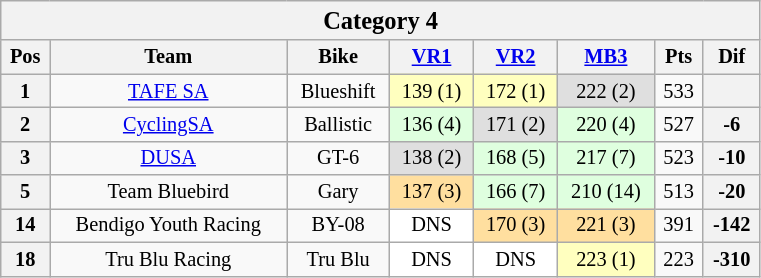<table class="wikitable collapsible collapsed" style="font-size: 85%; text-align:center">
<tr>
<th colspan="8" width="500"><big>Category 4</big></th>
</tr>
<tr>
<th valign="middle">Pos</th>
<th valign="middle">Team</th>
<th valign="middle">Bike</th>
<th><a href='#'>VR1</a><br></th>
<th><a href='#'>VR2</a><br></th>
<th><a href='#'>MB3</a><br></th>
<th valign="middle">Pts</th>
<th valign="middle">Dif</th>
</tr>
<tr>
<th>1</th>
<td> <a href='#'>TAFE SA</a></td>
<td>Blueshift</td>
<td bgcolor="#FFFFBF">139 (1)</td>
<td bgcolor="#FFFFBF">172 (1)</td>
<td bgcolor="#dfdfdf">222 (2)</td>
<td>533</td>
<th></th>
</tr>
<tr>
<th>2</th>
<td> <a href='#'>CyclingSA</a></td>
<td>Ballistic</td>
<td bgcolor="#dfffdf">136 (4)</td>
<td bgcolor="#dfdfdf">171 (2)</td>
<td bgcolor="#dfffdf">220 (4)</td>
<td>527</td>
<th>-6</th>
</tr>
<tr>
<th>3</th>
<td> <a href='#'>DUSA</a></td>
<td>GT-6</td>
<td bgcolor="#dfdfdf">138 (2)</td>
<td bgcolor="#dfffdf">168 (5)</td>
<td bgcolor="#dfffdf">217 (7)</td>
<td>523</td>
<th>-10</th>
</tr>
<tr>
<th>5</th>
<td> Team Bluebird</td>
<td>Gary</td>
<td bgcolor="#ffdf9f">137 (3)</td>
<td bgcolor="#dfffdf">166 (7)</td>
<td bgcolor="#dfffdf">210 (14)</td>
<td>513</td>
<th>-20</th>
</tr>
<tr>
<th>14</th>
<td> Bendigo Youth Racing</td>
<td>BY-08</td>
<td bgcolor="#ffffff">DNS</td>
<td bgcolor="#ffdf9f">170 (3)</td>
<td bgcolor="#ffdf9f">221 (3)</td>
<td>391</td>
<th>-142</th>
</tr>
<tr>
<th>18</th>
<td> Tru Blu Racing</td>
<td>Tru Blu</td>
<td bgcolor="#ffffff">DNS</td>
<td bgcolor="#ffffff">DNS</td>
<td bgcolor="#FFFFBF">223 (1)</td>
<td>223</td>
<th>-310</th>
</tr>
</table>
